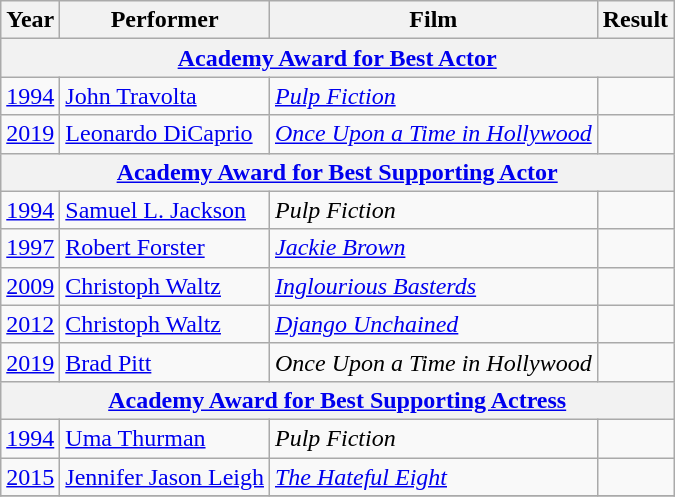<table class="wikitable">
<tr>
<th>Year</th>
<th>Performer</th>
<th>Film</th>
<th>Result</th>
</tr>
<tr>
<th colspan="4"><a href='#'>Academy Award for Best Actor</a></th>
</tr>
<tr>
<td><a href='#'>1994</a></td>
<td><a href='#'>John Travolta</a></td>
<td><em><a href='#'>Pulp Fiction</a></em></td>
<td></td>
</tr>
<tr>
<td><a href='#'>2019</a></td>
<td><a href='#'>Leonardo DiCaprio</a></td>
<td><em><a href='#'>Once Upon a Time in Hollywood</a></em></td>
<td></td>
</tr>
<tr>
<th colspan="4"><a href='#'>Academy Award for Best Supporting Actor</a></th>
</tr>
<tr>
<td><a href='#'>1994</a></td>
<td><a href='#'>Samuel L. Jackson</a></td>
<td><em>Pulp Fiction</em></td>
<td></td>
</tr>
<tr>
<td><a href='#'>1997</a></td>
<td><a href='#'>Robert Forster</a></td>
<td><em><a href='#'>Jackie Brown</a></em></td>
<td></td>
</tr>
<tr>
<td><a href='#'>2009</a></td>
<td><a href='#'>Christoph Waltz</a></td>
<td><em><a href='#'>Inglourious Basterds</a></em></td>
<td></td>
</tr>
<tr>
<td><a href='#'>2012</a></td>
<td><a href='#'>Christoph Waltz</a></td>
<td><em><a href='#'>Django Unchained</a></em></td>
<td></td>
</tr>
<tr>
<td><a href='#'>2019</a></td>
<td><a href='#'>Brad Pitt</a></td>
<td><em>Once Upon a Time in Hollywood</em></td>
<td></td>
</tr>
<tr>
<th colspan="4"><a href='#'>Academy Award for Best Supporting Actress</a></th>
</tr>
<tr>
<td><a href='#'>1994</a></td>
<td><a href='#'>Uma Thurman</a></td>
<td><em>Pulp Fiction</em></td>
<td></td>
</tr>
<tr>
<td><a href='#'>2015</a></td>
<td><a href='#'>Jennifer Jason Leigh</a></td>
<td><em><a href='#'>The Hateful Eight</a></em></td>
<td></td>
</tr>
<tr>
</tr>
</table>
